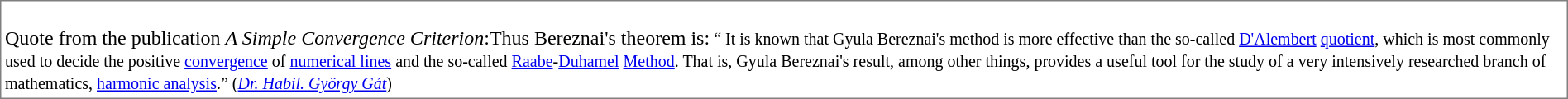<table style="border-style: solid; border-width: thin;">
<tr>
<td><br>Quote from the publication <em>A Simple Convergence Criterion</em>:Thus Bereznai's theorem is:<small>
<q> It is known that Gyula Bereznai's method is more effective than the so-called <a href='#'>D'Alembert</a> <a href='#'>quotient</a>, which is most commonly used to decide the positive <a href='#'>convergence</a> of <a href='#'>numerical lines</a> and the so-called <a href='#'>Raabe</a>-<a href='#'>Duhamel</a> <a href='#'>Method</a>. That is, Gyula Bereznai's result, among other things, provides a useful tool for the study of a very intensively researched branch of mathematics, <a href='#'>harmonic analysis</a>.</q> (<em><a href='#'>Dr. Habil. György Gát</a></em>)
</small></td>
</tr>
</table>
